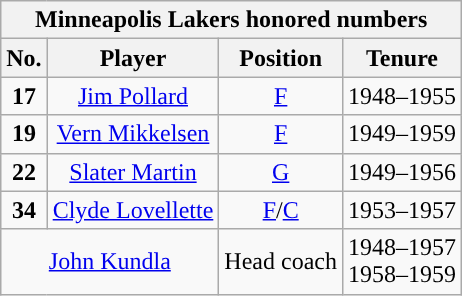<table class="wikitable sortable" style="text-align:center">
<tr>
<th colspan="5">Minneapolis Lakers honored numbers</th>
</tr>
<tr>
<th>No.</th>
<th>Player</th>
<th>Position</th>
<th>Tenure</th>
</tr>
<tr>
<td><strong>17</strong></td>
<td><a href='#'>Jim Pollard</a></td>
<td><a href='#'>F</a></td>
<td>1948–1955</td>
</tr>
<tr>
<td><strong>19</strong></td>
<td><a href='#'>Vern Mikkelsen</a></td>
<td><a href='#'>F</a></td>
<td>1949–1959</td>
</tr>
<tr>
<td><strong>22</strong></td>
<td><a href='#'>Slater Martin</a></td>
<td><a href='#'>G</a></td>
<td>1949–1956</td>
</tr>
<tr>
<td><strong>34</strong></td>
<td><a href='#'>Clyde Lovellette</a></td>
<td><a href='#'>F</a>/<a href='#'>C</a></td>
<td>1953–1957</td>
</tr>
<tr>
<td colspan="2"><a href='#'>John Kundla</a></td>
<td>Head coach</td>
<td>1948–1957<br>1958–1959</td>
</tr>
</table>
